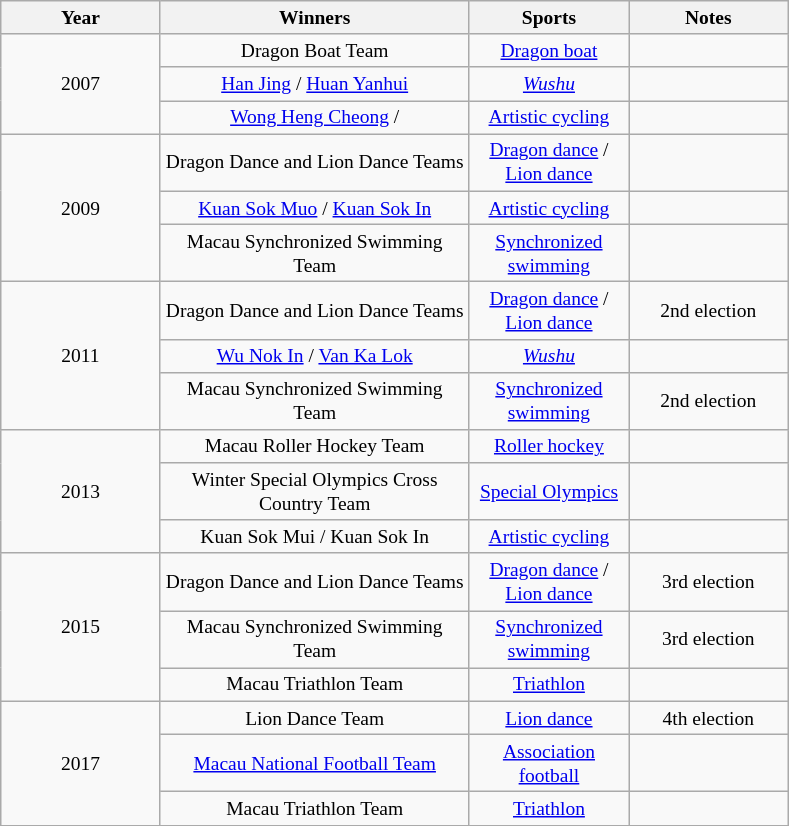<table class="wikitable" style="text-align: center;font-size:small;">
<tr>
<th width="100">Year</th>
<th width="200">Winners</th>
<th width="100">Sports</th>
<th width="100">Notes</th>
</tr>
<tr>
<td rowspan="3">2007</td>
<td>Dragon Boat Team</td>
<td><a href='#'>Dragon boat</a></td>
<td></td>
</tr>
<tr>
<td><a href='#'>Han Jing</a> / <a href='#'>Huan Yanhui</a></td>
<td><em><a href='#'>Wushu</a></em></td>
<td></td>
</tr>
<tr>
<td><a href='#'>Wong Heng Cheong</a> / </td>
<td><a href='#'>Artistic cycling</a></td>
<td></td>
</tr>
<tr>
<td rowspan="3">2009</td>
<td>Dragon Dance and Lion Dance Teams</td>
<td><a href='#'>Dragon dance</a> / <a href='#'>Lion dance</a></td>
<td></td>
</tr>
<tr>
<td><a href='#'>Kuan Sok Muo</a> / <a href='#'>Kuan Sok In</a></td>
<td><a href='#'>Artistic cycling</a></td>
<td></td>
</tr>
<tr>
<td>Macau Synchronized Swimming Team</td>
<td><a href='#'>Synchronized swimming</a></td>
<td></td>
</tr>
<tr>
<td rowspan="3">2011</td>
<td>Dragon Dance and Lion Dance Teams</td>
<td><a href='#'>Dragon dance</a> / <a href='#'>Lion dance</a></td>
<td>2nd election</td>
</tr>
<tr>
<td><a href='#'>Wu Nok In</a> / <a href='#'>Van Ka Lok</a></td>
<td><em><a href='#'>Wushu</a></em></td>
<td></td>
</tr>
<tr>
<td>Macau Synchronized Swimming Team</td>
<td><a href='#'>Synchronized swimming</a></td>
<td>2nd election</td>
</tr>
<tr>
<td rowspan="3">2013</td>
<td>Macau Roller Hockey Team</td>
<td><a href='#'>Roller hockey</a></td>
<td></td>
</tr>
<tr>
<td>Winter Special Olympics Cross Country Team</td>
<td><a href='#'>Special Olympics</a></td>
<td></td>
</tr>
<tr>
<td>Kuan Sok Mui / Kuan Sok In</td>
<td><a href='#'>Artistic cycling</a></td>
<td></td>
</tr>
<tr>
<td rowspan="3">2015</td>
<td>Dragon Dance and Lion Dance Teams</td>
<td><a href='#'>Dragon dance</a> / <a href='#'>Lion dance</a></td>
<td>3rd election</td>
</tr>
<tr>
<td>Macau Synchronized Swimming Team</td>
<td><a href='#'>Synchronized swimming</a></td>
<td>3rd election</td>
</tr>
<tr>
<td>Macau Triathlon Team</td>
<td><a href='#'>Triathlon</a></td>
<td></td>
</tr>
<tr>
<td rowspan="3">2017</td>
<td>Lion Dance Team</td>
<td><a href='#'>Lion dance</a></td>
<td>4th election</td>
</tr>
<tr>
<td><a href='#'>Macau National Football Team</a></td>
<td><a href='#'>Association football</a></td>
<td></td>
</tr>
<tr>
<td>Macau Triathlon Team</td>
<td><a href='#'>Triathlon</a></td>
<td></td>
</tr>
<tr>
</tr>
</table>
